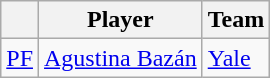<table class="wikitable">
<tr>
<th style="text-align:center;"></th>
<th style="text-align:center;">Player</th>
<th style="text-align:center;">Team</th>
</tr>
<tr>
<td style="text-align:center;"><a href='#'>PF</a></td>
<td> <a href='#'>Agustina Bazán</a></td>
<td><a href='#'>Yale</a></td>
</tr>
</table>
